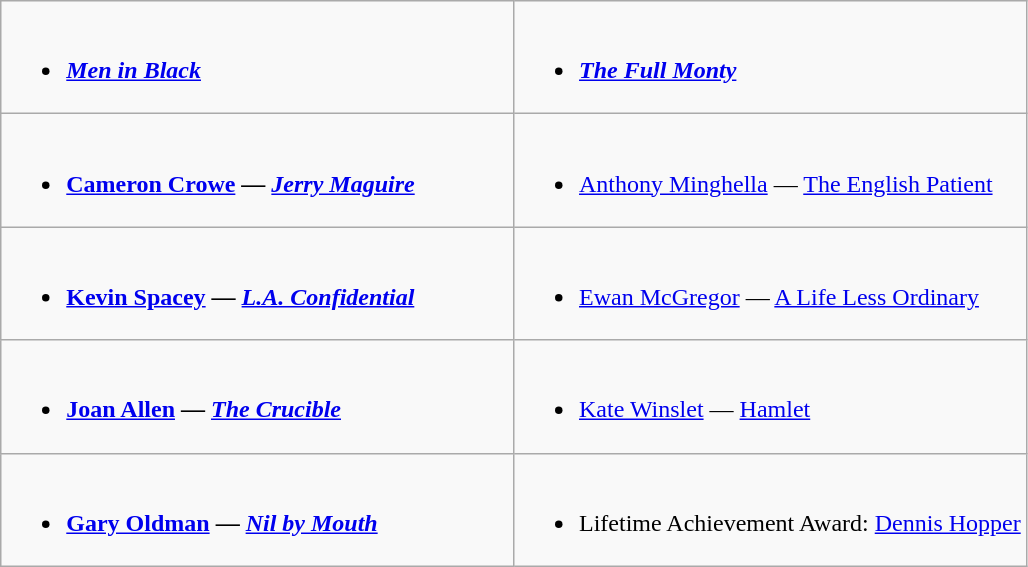<table class="wikitable">
<tr>
<td style="vertical-align:top;" width="50%"><br><ul><li><strong><em><a href='#'>Men in Black</a></em></strong></li></ul></td>
<td style="vertical-align:top;" width="50%"><br><ul><li><strong><em><a href='#'>The Full Monty</a></em></strong></li></ul></td>
</tr>
<tr>
<td style="vertical-align:top;" width="50%"><br><ul><li><strong><a href='#'>Cameron Crowe</a> — <em><a href='#'>Jerry Maguire</a><strong><em></li></ul></td>
<td style="vertical-align:top;" width="50%"><br><ul><li></strong><a href='#'>Anthony Minghella</a> — </em><a href='#'>The English Patient</a></em></strong></li></ul></td>
</tr>
<tr>
<td style="vertical-align:top;" width="50%"><br><ul><li><strong><a href='#'>Kevin Spacey</a> — <em><a href='#'>L.A. Confidential</a><strong><em></li></ul></td>
<td style="vertical-align:top;" width="50%"><br><ul><li></strong><a href='#'>Ewan McGregor</a> — </em><a href='#'>A Life Less Ordinary</a></em></strong></li></ul></td>
</tr>
<tr>
<td style="vertical-align:top;" width="50%"><br><ul><li><strong><a href='#'>Joan Allen</a> — <em><a href='#'>The Crucible</a><strong><em></li></ul></td>
<td style="vertical-align:top;" width="50%"><br><ul><li></strong><a href='#'>Kate Winslet</a> — </em><a href='#'>Hamlet</a></em></strong></li></ul></td>
</tr>
<tr>
<td style="vertical-align:top;" width="50%"><br><ul><li><strong><a href='#'>Gary Oldman</a> — <em><a href='#'>Nil by Mouth</a><strong><em></li></ul></td>
<td style="vertical-align:top;" width="50%"><br><ul><li>Lifetime Achievement Award: </strong><a href='#'>Dennis Hopper</a><strong></li></ul></td>
</tr>
</table>
